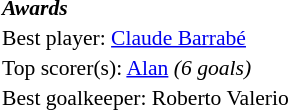<table width=100% cellspacing=1 style="font-size: 90%;">
<tr>
<td><strong><em>Awards</em></strong></td>
</tr>
<tr>
<td>Best player:  <a href='#'>Claude Barrabé</a></td>
</tr>
<tr>
<td colspan=4>Top scorer(s):  <a href='#'>Alan</a> <em>(6 goals)</em></td>
</tr>
<tr>
<td>Best goalkeeper:  Roberto Valerio</td>
</tr>
</table>
